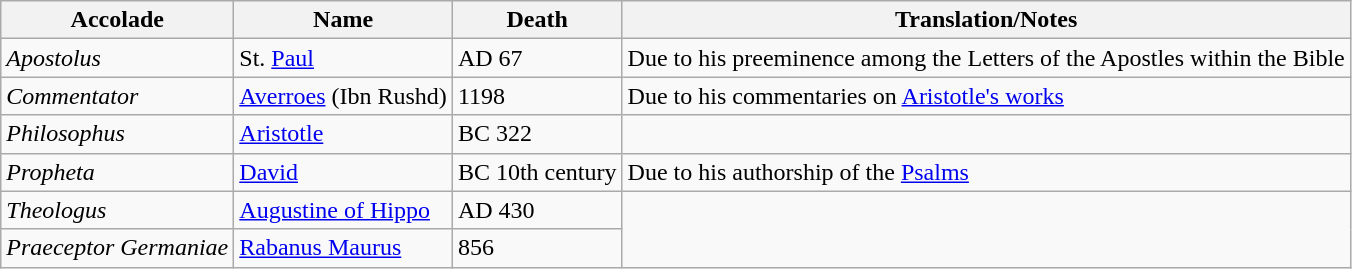<table class="wikitable sortable">
<tr>
<th>Accolade</th>
<th>Name</th>
<th>Death</th>
<th>Translation/Notes</th>
</tr>
<tr>
<td><em>Apostolus</em></td>
<td>St. <a href='#'>Paul</a></td>
<td>AD 67</td>
<td>Due to his preeminence among the Letters of the Apostles within the Bible</td>
</tr>
<tr>
<td><em>Commentator</em></td>
<td><a href='#'>Averroes</a> (Ibn Rushd)</td>
<td>1198</td>
<td>Due to his commentaries on <a href='#'>Aristotle's works</a></td>
</tr>
<tr>
<td><em>Philosophus</em></td>
<td><a href='#'>Aristotle</a></td>
<td>BC 322</td>
</tr>
<tr>
<td><em>Propheta</em></td>
<td><a href='#'>David</a></td>
<td>BC 10th century</td>
<td>Due to his authorship of the <a href='#'>Psalms</a></td>
</tr>
<tr>
<td><em>Theologus</em></td>
<td><a href='#'>Augustine of Hippo</a></td>
<td>AD 430</td>
</tr>
<tr>
<td><em>Praeceptor Germaniae</em></td>
<td><a href='#'>Rabanus Maurus</a></td>
<td>856</td>
</tr>
</table>
